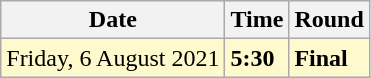<table class="wikitable">
<tr>
<th>Date</th>
<th>Time</th>
<th>Round</th>
</tr>
<tr style=background:lemonchiffon>
<td>Friday, 6 August 2021</td>
<td><strong>5:30</strong></td>
<td><strong>Final</strong></td>
</tr>
</table>
